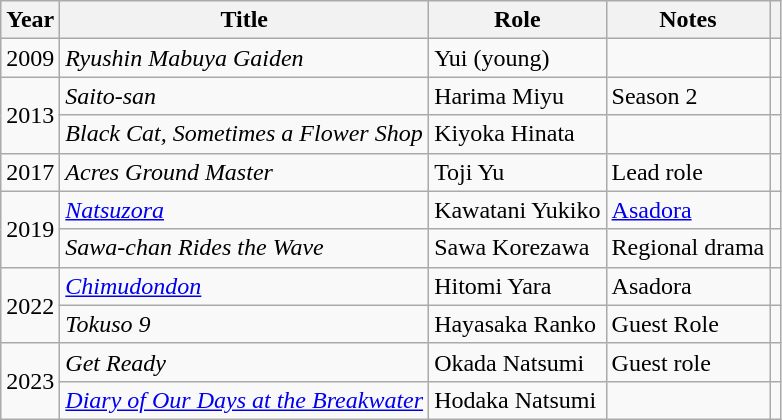<table class="wikitable sortable">
<tr>
<th>Year</th>
<th>Title</th>
<th>Role</th>
<th class="unsortable">Notes</th>
<th class="unsortable"></th>
</tr>
<tr>
<td>2009</td>
<td><em>Ryushin Mabuya Gaiden</em></td>
<td>Yui (young)</td>
<td></td>
<td></td>
</tr>
<tr>
<td rowspan=2>2013</td>
<td><em>Saito-san</em></td>
<td>Harima Miyu</td>
<td>Season 2</td>
<td></td>
</tr>
<tr>
<td><em>Black Cat, Sometimes a Flower Shop</em></td>
<td>Kiyoka Hinata</td>
<td></td>
<td></td>
</tr>
<tr>
<td>2017</td>
<td><em>Acres Ground Master</em></td>
<td>Toji Yu</td>
<td>Lead role</td>
<td></td>
</tr>
<tr>
<td rowspan=2>2019</td>
<td><em><a href='#'>Natsuzora</a></em></td>
<td>Kawatani Yukiko</td>
<td><a href='#'>Asadora</a></td>
<td></td>
</tr>
<tr>
<td><em>Sawa-chan Rides the Wave</em></td>
<td>Sawa Korezawa</td>
<td>Regional drama</td>
<td></td>
</tr>
<tr>
<td rowspan=2>2022</td>
<td><em><a href='#'>Chimudondon</a></em></td>
<td>Hitomi Yara</td>
<td>Asadora</td>
<td></td>
</tr>
<tr>
<td><em>Tokuso 9</em></td>
<td>Hayasaka Ranko</td>
<td>Guest Role</td>
<td></td>
</tr>
<tr>
<td rowspan=2>2023</td>
<td><em>Get Ready</em></td>
<td>Okada Natsumi</td>
<td>Guest role</td>
<td></td>
</tr>
<tr>
<td><em><a href='#'>Diary of Our Days at the Breakwater</a></em></td>
<td>Hodaka Natsumi</td>
<td></td>
<td></td>
</tr>
</table>
